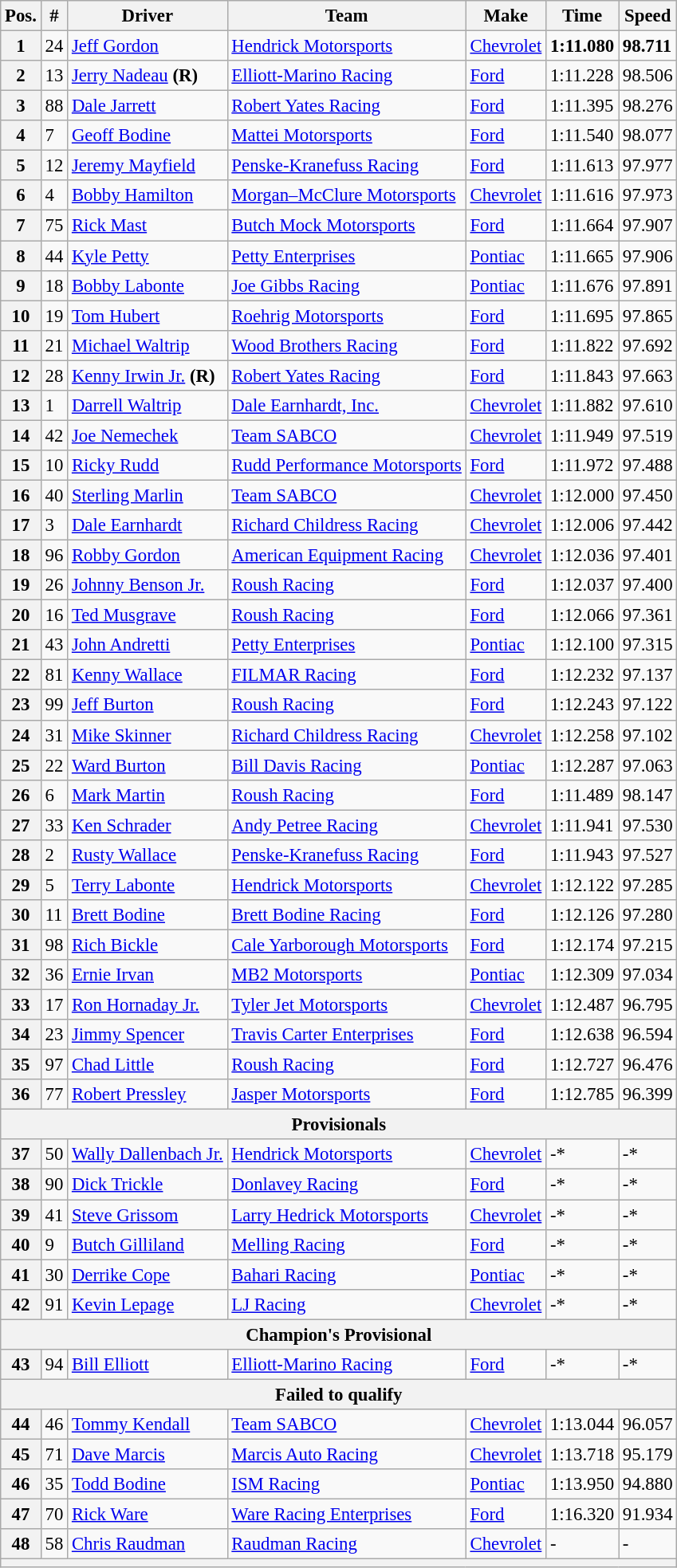<table class="wikitable" style="font-size:95%">
<tr>
<th>Pos.</th>
<th>#</th>
<th>Driver</th>
<th>Team</th>
<th>Make</th>
<th>Time</th>
<th>Speed</th>
</tr>
<tr>
<th>1</th>
<td>24</td>
<td><a href='#'>Jeff Gordon</a></td>
<td><a href='#'>Hendrick Motorsports</a></td>
<td><a href='#'>Chevrolet</a></td>
<td><strong>1:11.080</strong></td>
<td><strong>98.711</strong></td>
</tr>
<tr>
<th>2</th>
<td>13</td>
<td><a href='#'>Jerry Nadeau</a> <strong>(R)</strong></td>
<td><a href='#'>Elliott-Marino Racing</a></td>
<td><a href='#'>Ford</a></td>
<td>1:11.228</td>
<td>98.506</td>
</tr>
<tr>
<th>3</th>
<td>88</td>
<td><a href='#'>Dale Jarrett</a></td>
<td><a href='#'>Robert Yates Racing</a></td>
<td><a href='#'>Ford</a></td>
<td>1:11.395</td>
<td>98.276</td>
</tr>
<tr>
<th>4</th>
<td>7</td>
<td><a href='#'>Geoff Bodine</a></td>
<td><a href='#'>Mattei Motorsports</a></td>
<td><a href='#'>Ford</a></td>
<td>1:11.540</td>
<td>98.077</td>
</tr>
<tr>
<th>5</th>
<td>12</td>
<td><a href='#'>Jeremy Mayfield</a></td>
<td><a href='#'>Penske-Kranefuss Racing</a></td>
<td><a href='#'>Ford</a></td>
<td>1:11.613</td>
<td>97.977</td>
</tr>
<tr>
<th>6</th>
<td>4</td>
<td><a href='#'>Bobby Hamilton</a></td>
<td><a href='#'>Morgan–McClure Motorsports</a></td>
<td><a href='#'>Chevrolet</a></td>
<td>1:11.616</td>
<td>97.973</td>
</tr>
<tr>
<th>7</th>
<td>75</td>
<td><a href='#'>Rick Mast</a></td>
<td><a href='#'>Butch Mock Motorsports</a></td>
<td><a href='#'>Ford</a></td>
<td>1:11.664</td>
<td>97.907</td>
</tr>
<tr>
<th>8</th>
<td>44</td>
<td><a href='#'>Kyle Petty</a></td>
<td><a href='#'>Petty Enterprises</a></td>
<td><a href='#'>Pontiac</a></td>
<td>1:11.665</td>
<td>97.906</td>
</tr>
<tr>
<th>9</th>
<td>18</td>
<td><a href='#'>Bobby Labonte</a></td>
<td><a href='#'>Joe Gibbs Racing</a></td>
<td><a href='#'>Pontiac</a></td>
<td>1:11.676</td>
<td>97.891</td>
</tr>
<tr>
<th>10</th>
<td>19</td>
<td><a href='#'>Tom Hubert</a></td>
<td><a href='#'>Roehrig Motorsports</a></td>
<td><a href='#'>Ford</a></td>
<td>1:11.695</td>
<td>97.865</td>
</tr>
<tr>
<th>11</th>
<td>21</td>
<td><a href='#'>Michael Waltrip</a></td>
<td><a href='#'>Wood Brothers Racing</a></td>
<td><a href='#'>Ford</a></td>
<td>1:11.822</td>
<td>97.692</td>
</tr>
<tr>
<th>12</th>
<td>28</td>
<td><a href='#'>Kenny Irwin Jr.</a> <strong>(R)</strong></td>
<td><a href='#'>Robert Yates Racing</a></td>
<td><a href='#'>Ford</a></td>
<td>1:11.843</td>
<td>97.663</td>
</tr>
<tr>
<th>13</th>
<td>1</td>
<td><a href='#'>Darrell Waltrip</a></td>
<td><a href='#'>Dale Earnhardt, Inc.</a></td>
<td><a href='#'>Chevrolet</a></td>
<td>1:11.882</td>
<td>97.610</td>
</tr>
<tr>
<th>14</th>
<td>42</td>
<td><a href='#'>Joe Nemechek</a></td>
<td><a href='#'>Team SABCO</a></td>
<td><a href='#'>Chevrolet</a></td>
<td>1:11.949</td>
<td>97.519</td>
</tr>
<tr>
<th>15</th>
<td>10</td>
<td><a href='#'>Ricky Rudd</a></td>
<td><a href='#'>Rudd Performance Motorsports</a></td>
<td><a href='#'>Ford</a></td>
<td>1:11.972</td>
<td>97.488</td>
</tr>
<tr>
<th>16</th>
<td>40</td>
<td><a href='#'>Sterling Marlin</a></td>
<td><a href='#'>Team SABCO</a></td>
<td><a href='#'>Chevrolet</a></td>
<td>1:12.000</td>
<td>97.450</td>
</tr>
<tr>
<th>17</th>
<td>3</td>
<td><a href='#'>Dale Earnhardt</a></td>
<td><a href='#'>Richard Childress Racing</a></td>
<td><a href='#'>Chevrolet</a></td>
<td>1:12.006</td>
<td>97.442</td>
</tr>
<tr>
<th>18</th>
<td>96</td>
<td><a href='#'>Robby Gordon</a></td>
<td><a href='#'>American Equipment Racing</a></td>
<td><a href='#'>Chevrolet</a></td>
<td>1:12.036</td>
<td>97.401</td>
</tr>
<tr>
<th>19</th>
<td>26</td>
<td><a href='#'>Johnny Benson Jr.</a></td>
<td><a href='#'>Roush Racing</a></td>
<td><a href='#'>Ford</a></td>
<td>1:12.037</td>
<td>97.400</td>
</tr>
<tr>
<th>20</th>
<td>16</td>
<td><a href='#'>Ted Musgrave</a></td>
<td><a href='#'>Roush Racing</a></td>
<td><a href='#'>Ford</a></td>
<td>1:12.066</td>
<td>97.361</td>
</tr>
<tr>
<th>21</th>
<td>43</td>
<td><a href='#'>John Andretti</a></td>
<td><a href='#'>Petty Enterprises</a></td>
<td><a href='#'>Pontiac</a></td>
<td>1:12.100</td>
<td>97.315</td>
</tr>
<tr>
<th>22</th>
<td>81</td>
<td><a href='#'>Kenny Wallace</a></td>
<td><a href='#'>FILMAR Racing</a></td>
<td><a href='#'>Ford</a></td>
<td>1:12.232</td>
<td>97.137</td>
</tr>
<tr>
<th>23</th>
<td>99</td>
<td><a href='#'>Jeff Burton</a></td>
<td><a href='#'>Roush Racing</a></td>
<td><a href='#'>Ford</a></td>
<td>1:12.243</td>
<td>97.122</td>
</tr>
<tr>
<th>24</th>
<td>31</td>
<td><a href='#'>Mike Skinner</a></td>
<td><a href='#'>Richard Childress Racing</a></td>
<td><a href='#'>Chevrolet</a></td>
<td>1:12.258</td>
<td>97.102</td>
</tr>
<tr>
<th>25</th>
<td>22</td>
<td><a href='#'>Ward Burton</a></td>
<td><a href='#'>Bill Davis Racing</a></td>
<td><a href='#'>Pontiac</a></td>
<td>1:12.287</td>
<td>97.063</td>
</tr>
<tr>
<th>26</th>
<td>6</td>
<td><a href='#'>Mark Martin</a></td>
<td><a href='#'>Roush Racing</a></td>
<td><a href='#'>Ford</a></td>
<td>1:11.489</td>
<td>98.147</td>
</tr>
<tr>
<th>27</th>
<td>33</td>
<td><a href='#'>Ken Schrader</a></td>
<td><a href='#'>Andy Petree Racing</a></td>
<td><a href='#'>Chevrolet</a></td>
<td>1:11.941</td>
<td>97.530</td>
</tr>
<tr>
<th>28</th>
<td>2</td>
<td><a href='#'>Rusty Wallace</a></td>
<td><a href='#'>Penske-Kranefuss Racing</a></td>
<td><a href='#'>Ford</a></td>
<td>1:11.943</td>
<td>97.527</td>
</tr>
<tr>
<th>29</th>
<td>5</td>
<td><a href='#'>Terry Labonte</a></td>
<td><a href='#'>Hendrick Motorsports</a></td>
<td><a href='#'>Chevrolet</a></td>
<td>1:12.122</td>
<td>97.285</td>
</tr>
<tr>
<th>30</th>
<td>11</td>
<td><a href='#'>Brett Bodine</a></td>
<td><a href='#'>Brett Bodine Racing</a></td>
<td><a href='#'>Ford</a></td>
<td>1:12.126</td>
<td>97.280</td>
</tr>
<tr>
<th>31</th>
<td>98</td>
<td><a href='#'>Rich Bickle</a></td>
<td><a href='#'>Cale Yarborough Motorsports</a></td>
<td><a href='#'>Ford</a></td>
<td>1:12.174</td>
<td>97.215</td>
</tr>
<tr>
<th>32</th>
<td>36</td>
<td><a href='#'>Ernie Irvan</a></td>
<td><a href='#'>MB2 Motorsports</a></td>
<td><a href='#'>Pontiac</a></td>
<td>1:12.309</td>
<td>97.034</td>
</tr>
<tr>
<th>33</th>
<td>17</td>
<td><a href='#'>Ron Hornaday Jr.</a></td>
<td><a href='#'>Tyler Jet Motorsports</a></td>
<td><a href='#'>Chevrolet</a></td>
<td>1:12.487</td>
<td>96.795</td>
</tr>
<tr>
<th>34</th>
<td>23</td>
<td><a href='#'>Jimmy Spencer</a></td>
<td><a href='#'>Travis Carter Enterprises</a></td>
<td><a href='#'>Ford</a></td>
<td>1:12.638</td>
<td>96.594</td>
</tr>
<tr>
<th>35</th>
<td>97</td>
<td><a href='#'>Chad Little</a></td>
<td><a href='#'>Roush Racing</a></td>
<td><a href='#'>Ford</a></td>
<td>1:12.727</td>
<td>96.476</td>
</tr>
<tr>
<th>36</th>
<td>77</td>
<td><a href='#'>Robert Pressley</a></td>
<td><a href='#'>Jasper Motorsports</a></td>
<td><a href='#'>Ford</a></td>
<td>1:12.785</td>
<td>96.399</td>
</tr>
<tr>
<th colspan="7">Provisionals</th>
</tr>
<tr>
<th>37</th>
<td>50</td>
<td><a href='#'>Wally Dallenbach Jr.</a></td>
<td><a href='#'>Hendrick Motorsports</a></td>
<td><a href='#'>Chevrolet</a></td>
<td>-*</td>
<td>-*</td>
</tr>
<tr>
<th>38</th>
<td>90</td>
<td><a href='#'>Dick Trickle</a></td>
<td><a href='#'>Donlavey Racing</a></td>
<td><a href='#'>Ford</a></td>
<td>-*</td>
<td>-*</td>
</tr>
<tr>
<th>39</th>
<td>41</td>
<td><a href='#'>Steve Grissom</a></td>
<td><a href='#'>Larry Hedrick Motorsports</a></td>
<td><a href='#'>Chevrolet</a></td>
<td>-*</td>
<td>-*</td>
</tr>
<tr>
<th>40</th>
<td>9</td>
<td><a href='#'>Butch Gilliland</a></td>
<td><a href='#'>Melling Racing</a></td>
<td><a href='#'>Ford</a></td>
<td>-*</td>
<td>-*</td>
</tr>
<tr>
<th>41</th>
<td>30</td>
<td><a href='#'>Derrike Cope</a></td>
<td><a href='#'>Bahari Racing</a></td>
<td><a href='#'>Pontiac</a></td>
<td>-*</td>
<td>-*</td>
</tr>
<tr>
<th>42</th>
<td>91</td>
<td><a href='#'>Kevin Lepage</a></td>
<td><a href='#'>LJ Racing</a></td>
<td><a href='#'>Chevrolet</a></td>
<td>-*</td>
<td>-*</td>
</tr>
<tr>
<th colspan="7">Champion's Provisional</th>
</tr>
<tr>
<th>43</th>
<td>94</td>
<td><a href='#'>Bill Elliott</a></td>
<td><a href='#'>Elliott-Marino Racing</a></td>
<td><a href='#'>Ford</a></td>
<td>-*</td>
<td>-*</td>
</tr>
<tr>
<th colspan="7">Failed to qualify</th>
</tr>
<tr>
<th>44</th>
<td>46</td>
<td><a href='#'>Tommy Kendall</a></td>
<td><a href='#'>Team SABCO</a></td>
<td><a href='#'>Chevrolet</a></td>
<td>1:13.044</td>
<td>96.057</td>
</tr>
<tr>
<th>45</th>
<td>71</td>
<td><a href='#'>Dave Marcis</a></td>
<td><a href='#'>Marcis Auto Racing</a></td>
<td><a href='#'>Chevrolet</a></td>
<td>1:13.718</td>
<td>95.179</td>
</tr>
<tr>
<th>46</th>
<td>35</td>
<td><a href='#'>Todd Bodine</a></td>
<td><a href='#'>ISM Racing</a></td>
<td><a href='#'>Pontiac</a></td>
<td>1:13.950</td>
<td>94.880</td>
</tr>
<tr>
<th>47</th>
<td>70</td>
<td><a href='#'>Rick Ware</a></td>
<td><a href='#'>Ware Racing Enterprises</a></td>
<td><a href='#'>Ford</a></td>
<td>1:16.320</td>
<td>91.934</td>
</tr>
<tr>
<th>48</th>
<td>58</td>
<td><a href='#'>Chris Raudman</a></td>
<td><a href='#'>Raudman Racing</a></td>
<td><a href='#'>Chevrolet</a></td>
<td>-</td>
<td>-</td>
</tr>
<tr>
<th colspan="7"></th>
</tr>
</table>
